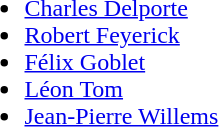<table>
<tr>
<td><br><ul><li><a href='#'>Charles Delporte</a></li><li><a href='#'>Robert Feyerick</a></li><li><a href='#'>Félix Goblet</a></li><li><a href='#'>Léon Tom</a></li><li><a href='#'>Jean-Pierre Willems</a></li></ul></td>
</tr>
</table>
